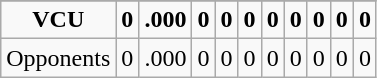<table class="wikitable sortable">
<tr>
</tr>
<tr style="text-align:center;">
<td><strong>VCU</strong></td>
<td><strong>0</strong></td>
<td><strong>.000</strong></td>
<td><strong>0</strong></td>
<td><strong>0</strong></td>
<td><strong>0</strong></td>
<td><strong>0</strong></td>
<td><strong>0</strong></td>
<td><strong>0</strong></td>
<td><strong>0</strong></td>
<td><strong>0</strong></td>
</tr>
<tr style="text-align:center;">
<td>Opponents</td>
<td>0</td>
<td>.000</td>
<td>0</td>
<td>0</td>
<td>0</td>
<td>0</td>
<td>0</td>
<td>0</td>
<td>0</td>
<td>0</td>
</tr>
</table>
